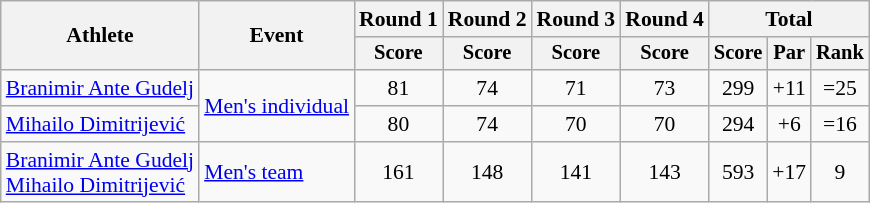<table class=wikitable style="font-size:90%;">
<tr>
<th rowspan=2>Athlete</th>
<th rowspan=2>Event</th>
<th>Round 1</th>
<th>Round 2</th>
<th>Round 3</th>
<th>Round 4</th>
<th colspan=3>Total</th>
</tr>
<tr style="font-size:95%">
<th>Score</th>
<th>Score</th>
<th>Score</th>
<th>Score</th>
<th>Score</th>
<th>Par</th>
<th>Rank</th>
</tr>
<tr align=center>
<td align=left><a href='#'>Branimir Ante Gudelj</a></td>
<td style="text-align:left;" rowspan="2"><a href='#'>Men's individual</a></td>
<td>81</td>
<td>74</td>
<td>71</td>
<td>73</td>
<td>299</td>
<td>+11</td>
<td>=25</td>
</tr>
<tr align=center>
<td align=left><a href='#'>Mihailo Dimitrijević</a></td>
<td>80</td>
<td>74</td>
<td>70</td>
<td>70</td>
<td>294</td>
<td>+6</td>
<td>=16</td>
</tr>
<tr align=center>
<td align=left><a href='#'>Branimir Ante Gudelj</a><br><a href='#'>Mihailo Dimitrijević</a></td>
<td style="text-align:left;"><a href='#'>Men's team</a></td>
<td>161</td>
<td>148</td>
<td>141</td>
<td>143</td>
<td>593</td>
<td>+17</td>
<td>9</td>
</tr>
</table>
